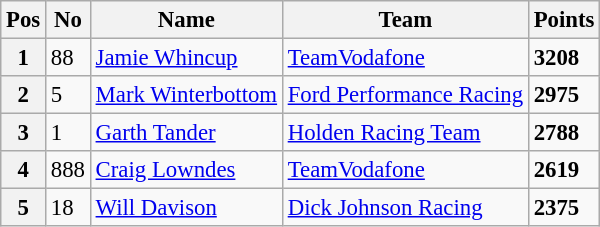<table class="wikitable" style="font-size: 95%;">
<tr>
<th>Pos</th>
<th>No</th>
<th>Name</th>
<th>Team</th>
<th>Points</th>
</tr>
<tr>
<th>1</th>
<td>88</td>
<td><a href='#'>Jamie Whincup</a></td>
<td><a href='#'>TeamVodafone</a></td>
<td><strong>3208</strong></td>
</tr>
<tr>
<th>2</th>
<td>5</td>
<td><a href='#'>Mark Winterbottom</a></td>
<td><a href='#'>Ford Performance Racing</a></td>
<td><strong>2975</strong></td>
</tr>
<tr>
<th>3</th>
<td>1</td>
<td><a href='#'>Garth Tander</a></td>
<td><a href='#'>Holden Racing Team</a></td>
<td><strong>2788</strong></td>
</tr>
<tr>
<th>4</th>
<td>888</td>
<td><a href='#'>Craig Lowndes</a></td>
<td><a href='#'>TeamVodafone</a></td>
<td><strong>2619</strong></td>
</tr>
<tr>
<th>5</th>
<td>18</td>
<td><a href='#'>Will Davison</a></td>
<td><a href='#'>Dick Johnson Racing</a></td>
<td><strong>2375</strong></td>
</tr>
</table>
